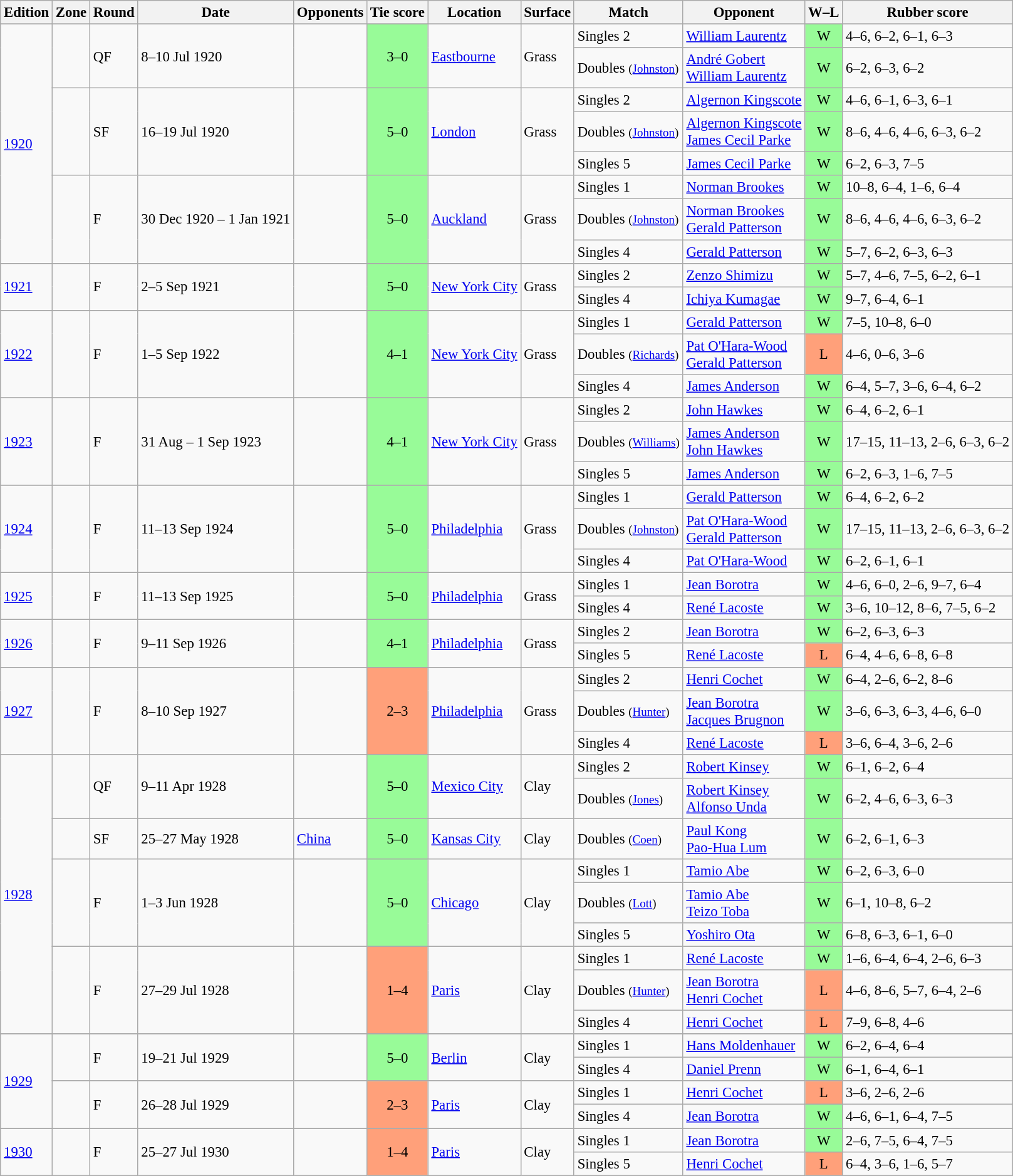<table class="sortable wikitable mw-collapsible mw-collapsed" style=font-size:95%>
<tr>
<th>Edition</th>
<th>Zone</th>
<th>Round</th>
<th>Date</th>
<th>Opponents</th>
<th>Tie score</th>
<th>Location</th>
<th>Surface</th>
<th>Match</th>
<th>Opponent</th>
<th>W–L</th>
<th>Rubber score</th>
</tr>
<tr>
</tr>
<tr style="background:Gainsboro;">
</tr>
<tr>
<td rowspan=8><a href='#'>1920</a></td>
<td rowspan=2></td>
<td rowspan=2>QF</td>
<td rowspan=2>8–10 Jul 1920</td>
<td rowspan=2></td>
<td rowspan=2 style="text-align:center; background:#98fb98;">3–0</td>
<td rowspan=2><a href='#'>Eastbourne</a></td>
<td rowspan=2>Grass</td>
<td>Singles 2</td>
<td><a href='#'>William Laurentz</a></td>
<td style="text-align:center; background:#98fb98;">W</td>
<td>4–6, 6–2, 6–1, 6–3</td>
</tr>
<tr>
<td>Doubles <small>(<a href='#'>Johnston</a>)</small></td>
<td><a href='#'>André Gobert</a> <br> <a href='#'>William Laurentz</a></td>
<td style="text-align:center; background:#98fb98;">W</td>
<td>6–2, 6–3, 6–2</td>
</tr>
<tr>
<td rowspan=3></td>
<td rowspan=3>SF</td>
<td rowspan=3>16–19 Jul 1920</td>
<td rowspan=3></td>
<td rowspan=3 style="text-align:center; background:#98fb98;">5–0</td>
<td rowspan=3><a href='#'>London</a></td>
<td rowspan=3>Grass</td>
<td>Singles 2</td>
<td><a href='#'>Algernon Kingscote</a></td>
<td style="text-align:center; background:#98fb98;">W</td>
<td>4–6, 6–1, 6–3, 6–1</td>
</tr>
<tr>
<td>Doubles <small>(<a href='#'>Johnston</a>)</small></td>
<td><a href='#'>Algernon Kingscote</a> <br> <a href='#'>James Cecil Parke</a></td>
<td style="text-align:center; background:#98fb98;">W</td>
<td>8–6, 4–6, 4–6, 6–3, 6–2</td>
</tr>
<tr>
<td>Singles 5</td>
<td><a href='#'>James Cecil Parke</a></td>
<td style="text-align:center; background:#98fb98;">W</td>
<td>6–2, 6–3, 7–5</td>
</tr>
<tr>
<td rowspan=3></td>
<td rowspan=3>F</td>
<td rowspan=3>30 Dec 1920 – 1 Jan 1921</td>
<td rowspan=3></td>
<td rowspan=3 style="text-align:center; background:#98fb98;">5–0</td>
<td rowspan=3><a href='#'>Auckland</a></td>
<td rowspan=3>Grass</td>
<td>Singles 1</td>
<td><a href='#'>Norman Brookes</a></td>
<td style="text-align:center; background:#98fb98;">W</td>
<td>10–8, 6–4, 1–6, 6–4</td>
</tr>
<tr>
<td>Doubles <small>(<a href='#'>Johnston</a>)</small></td>
<td><a href='#'>Norman Brookes</a> <br> <a href='#'>Gerald Patterson</a></td>
<td style="text-align:center; background:#98fb98;">W</td>
<td>8–6, 4–6, 4–6, 6–3, 6–2</td>
</tr>
<tr>
<td>Singles 4</td>
<td><a href='#'>Gerald Patterson</a></td>
<td style="text-align:center; background:#98fb98;">W</td>
<td>5–7, 6–2, 6–3, 6–3</td>
</tr>
<tr style="background:Gainsboro;">
</tr>
<tr>
<td rowspan=2><a href='#'>1921</a></td>
<td rowspan=2></td>
<td rowspan=2>F</td>
<td rowspan=2>2–5 Sep 1921</td>
<td rowspan=2></td>
<td rowspan=2 style="text-align:center; background:#98fb98;">5–0</td>
<td rowspan=2><a href='#'>New York City</a></td>
<td rowspan=2>Grass</td>
<td>Singles 2</td>
<td><a href='#'>Zenzo Shimizu</a></td>
<td style="text-align:center; background:#98fb98;">W</td>
<td>5–7, 4–6, 7–5, 6–2, 6–1</td>
</tr>
<tr>
<td>Singles 4</td>
<td><a href='#'>Ichiya Kumagae</a></td>
<td style="text-align:center; background:#98fb98;">W</td>
<td>9–7, 6–4, 6–1</td>
</tr>
<tr style="background:Gainsboro;">
</tr>
<tr>
<td rowspan=3><a href='#'>1922</a></td>
<td rowspan=3></td>
<td rowspan=3>F</td>
<td rowspan=3>1–5 Sep 1922</td>
<td rowspan=3></td>
<td rowspan=3 style="text-align:center; background:#98fb98;">4–1</td>
<td rowspan=3><a href='#'>New York City</a></td>
<td rowspan=3>Grass</td>
<td>Singles 1</td>
<td><a href='#'>Gerald Patterson</a></td>
<td style="text-align:center; background:#98fb98;">W</td>
<td>7–5, 10–8, 6–0</td>
</tr>
<tr>
<td>Doubles <small>(<a href='#'>Richards</a>)</small></td>
<td><a href='#'>Pat O'Hara-Wood</a> <br> <a href='#'>Gerald Patterson</a></td>
<td style="text-align:center; background:#ffa07a;">L</td>
<td>4–6, 0–6, 3–6</td>
</tr>
<tr>
<td>Singles 4</td>
<td><a href='#'>James Anderson</a></td>
<td style="text-align:center; background:#98fb98;">W</td>
<td>6–4, 5–7, 3–6, 6–4, 6–2</td>
</tr>
<tr style="background:Gainsboro;">
</tr>
<tr>
<td rowspan=3><a href='#'>1923</a></td>
<td rowspan=3></td>
<td rowspan=3>F</td>
<td rowspan=3>31 Aug – 1 Sep 1923</td>
<td rowspan=3></td>
<td rowspan=3 style="text-align:center; background:#98fb98;">4–1</td>
<td rowspan=3><a href='#'>New York City</a></td>
<td rowspan=3>Grass</td>
<td>Singles 2</td>
<td><a href='#'>John Hawkes</a></td>
<td style="text-align:center; background:#98fb98;">W</td>
<td>6–4, 6–2, 6–1</td>
</tr>
<tr>
<td>Doubles <small>(<a href='#'>Williams</a>)</small></td>
<td><a href='#'>James Anderson</a> <br> <a href='#'>John Hawkes</a></td>
<td style="text-align:center; background:#98fb98;">W</td>
<td>17–15, 11–13, 2–6, 6–3, 6–2</td>
</tr>
<tr>
<td>Singles 5</td>
<td><a href='#'>James Anderson</a></td>
<td style="text-align:center; background:#98fb98;">W</td>
<td>6–2, 6–3, 1–6, 7–5</td>
</tr>
<tr style="background:Gainsboro;">
</tr>
<tr>
<td rowspan=3><a href='#'>1924</a></td>
<td rowspan=3></td>
<td rowspan=3>F</td>
<td rowspan=3>11–13 Sep 1924</td>
<td rowspan=3></td>
<td rowspan=3 style="text-align:center; background:#98fb98;">5–0</td>
<td rowspan=3><a href='#'>Philadelphia</a></td>
<td rowspan=3>Grass</td>
<td>Singles 1</td>
<td><a href='#'>Gerald Patterson</a></td>
<td style="text-align:center; background:#98fb98;">W</td>
<td>6–4, 6–2, 6–2</td>
</tr>
<tr>
<td>Doubles <small>(<a href='#'>Johnston</a>)</small></td>
<td><a href='#'>Pat O'Hara-Wood</a> <br> <a href='#'>Gerald Patterson</a></td>
<td style="text-align:center; background:#98fb98;">W</td>
<td>17–15, 11–13, 2–6, 6–3, 6–2</td>
</tr>
<tr>
<td>Singles 4</td>
<td><a href='#'>Pat O'Hara-Wood</a></td>
<td style="text-align:center; background:#98fb98;">W</td>
<td>6–2, 6–1, 6–1</td>
</tr>
<tr style="background:Gainsboro;">
</tr>
<tr>
<td rowspan=2><a href='#'>1925</a></td>
<td rowspan=2></td>
<td rowspan=2>F</td>
<td rowspan=2>11–13 Sep 1925</td>
<td rowspan=2></td>
<td rowspan=2 style="text-align:center; background:#98fb98;">5–0</td>
<td rowspan=2><a href='#'>Philadelphia</a></td>
<td rowspan=2>Grass</td>
<td>Singles 1</td>
<td><a href='#'>Jean Borotra</a></td>
<td style="text-align:center; background:#98fb98;">W</td>
<td>4–6, 6–0, 2–6, 9–7, 6–4</td>
</tr>
<tr>
<td>Singles 4</td>
<td><a href='#'>René Lacoste</a></td>
<td style="text-align:center; background:#98fb98;">W</td>
<td>3–6, 10–12, 8–6, 7–5, 6–2</td>
</tr>
<tr style="background:Gainsboro;">
</tr>
<tr>
<td rowspan=2><a href='#'>1926</a></td>
<td rowspan=2></td>
<td rowspan=2>F</td>
<td rowspan=2>9–11 Sep 1926</td>
<td rowspan=2></td>
<td rowspan=2 style="text-align:center; background:#98fb98;">4–1</td>
<td rowspan=2><a href='#'>Philadelphia</a></td>
<td rowspan=2>Grass</td>
<td>Singles 2</td>
<td><a href='#'>Jean Borotra</a></td>
<td style="text-align:center; background:#98fb98;">W</td>
<td>6–2, 6–3, 6–3</td>
</tr>
<tr>
<td>Singles 5</td>
<td><a href='#'>René Lacoste</a></td>
<td style="text-align:center; background:#ffa07a;">L</td>
<td>6–4, 4–6, 6–8, 6–8</td>
</tr>
<tr style="background:Gainsboro;">
</tr>
<tr>
<td rowspan=3><a href='#'>1927</a></td>
<td rowspan=3></td>
<td rowspan=3>F</td>
<td rowspan=3>8–10 Sep 1927</td>
<td rowspan=3></td>
<td rowspan=3 style="text-align:center; background:#ffa07a;">2–3</td>
<td rowspan=3><a href='#'>Philadelphia</a></td>
<td rowspan=3>Grass</td>
<td>Singles 2</td>
<td><a href='#'>Henri Cochet</a></td>
<td style="text-align:center; background:#98fb98;">W</td>
<td>6–4, 2–6, 6–2, 8–6</td>
</tr>
<tr>
<td>Doubles <small>(<a href='#'>Hunter</a>)</small></td>
<td><a href='#'>Jean Borotra</a> <br> <a href='#'>Jacques Brugnon</a></td>
<td style="text-align:center; background:#98fb98;">W</td>
<td>3–6, 6–3, 6–3, 4–6, 6–0</td>
</tr>
<tr>
<td>Singles 4</td>
<td><a href='#'>René Lacoste</a></td>
<td style="text-align:center; background:#ffa07a;">L</td>
<td>3–6, 6–4, 3–6, 2–6</td>
</tr>
<tr style="background:Gainsboro;">
</tr>
<tr>
<td rowspan=9><a href='#'>1928</a></td>
<td rowspan=2></td>
<td rowspan=2>QF</td>
<td rowspan=2>9–11 Apr 1928</td>
<td rowspan=2></td>
<td rowspan=2 style="text-align:center; background:#98fb98;">5–0</td>
<td rowspan=2><a href='#'>Mexico City</a></td>
<td rowspan=2>Clay</td>
<td>Singles 2</td>
<td><a href='#'>Robert Kinsey</a></td>
<td style="text-align:center; background:#98fb98;">W</td>
<td>6–1, 6–2, 6–4</td>
</tr>
<tr>
<td>Doubles <small>(<a href='#'>Jones</a>)</small></td>
<td><a href='#'>Robert Kinsey</a> <br> <a href='#'>Alfonso Unda</a></td>
<td style="text-align:center; background:#98fb98;">W</td>
<td>6–2, 4–6, 6–3, 6–3</td>
</tr>
<tr>
<td></td>
<td>SF</td>
<td>25–27 May 1928</td>
<td> <a href='#'>China</a></td>
<td style="text-align:center; background:#98fb98;">5–0</td>
<td><a href='#'>Kansas City</a></td>
<td>Clay</td>
<td>Doubles <small>(<a href='#'>Coen</a>)</small></td>
<td><a href='#'>Paul Kong</a> <br> <a href='#'>Pao-Hua Lum</a></td>
<td style="text-align:center; background:#98fb98;">W</td>
<td>6–2, 6–1, 6–3</td>
</tr>
<tr>
<td rowspan=3></td>
<td rowspan=3>F</td>
<td rowspan=3>1–3 Jun 1928</td>
<td rowspan=3></td>
<td rowspan=3 style="text-align:center; background:#98fb98;">5–0</td>
<td rowspan=3><a href='#'>Chicago</a></td>
<td rowspan=3>Clay</td>
<td>Singles 1</td>
<td><a href='#'>Tamio Abe</a></td>
<td style="text-align:center; background:#98fb98;">W</td>
<td>6–2, 6–3, 6–0</td>
</tr>
<tr>
<td>Doubles <small>(<a href='#'>Lott</a>)</small></td>
<td><a href='#'>Tamio Abe</a> <br> <a href='#'>Teizo Toba</a></td>
<td style="text-align:center; background:#98fb98;">W</td>
<td>6–1, 10–8, 6–2</td>
</tr>
<tr>
<td>Singles 5</td>
<td><a href='#'>Yoshiro Ota</a></td>
<td style="text-align:center; background:#98fb98;">W</td>
<td>6–8, 6–3, 6–1, 6–0</td>
</tr>
<tr>
<td rowspan=3></td>
<td rowspan=3>F</td>
<td rowspan=3>27–29 Jul 1928</td>
<td rowspan=3></td>
<td rowspan=3 style="text-align:center; background:#ffa07a;">1–4</td>
<td rowspan=3><a href='#'>Paris</a></td>
<td rowspan=3>Clay</td>
<td>Singles 1</td>
<td><a href='#'>René Lacoste</a></td>
<td style="text-align:center; background:#98fb98;">W</td>
<td>1–6, 6–4, 6–4, 2–6, 6–3</td>
</tr>
<tr>
<td>Doubles <small>(<a href='#'>Hunter</a>)</small></td>
<td><a href='#'>Jean Borotra</a> <br> <a href='#'>Henri Cochet</a></td>
<td style="text-align:center; background:#ffa07a;">L</td>
<td>4–6, 8–6, 5–7, 6–4, 2–6</td>
</tr>
<tr>
<td>Singles 4</td>
<td><a href='#'>Henri Cochet</a></td>
<td style="text-align:center; background:#ffa07a;">L</td>
<td>7–9, 6–8, 4–6</td>
</tr>
<tr style="background:Gainsboro;">
</tr>
<tr>
<td rowspan=4><a href='#'>1929</a></td>
<td rowspan=2></td>
<td rowspan=2>F</td>
<td rowspan=2>19–21 Jul 1929</td>
<td rowspan=2></td>
<td rowspan=2 style="text-align:center; background:#98fb98;">5–0</td>
<td rowspan=2><a href='#'>Berlin</a></td>
<td rowspan=2>Clay</td>
<td>Singles 1</td>
<td><a href='#'>Hans Moldenhauer</a></td>
<td style="text-align:center; background:#98fb98;">W</td>
<td>6–2, 6–4, 6–4</td>
</tr>
<tr>
<td>Singles 4</td>
<td><a href='#'>Daniel Prenn</a></td>
<td style="text-align:center; background:#98fb98;">W</td>
<td>6–1, 6–4, 6–1</td>
</tr>
<tr>
<td rowspan=2></td>
<td rowspan=2>F</td>
<td rowspan=2>26–28 Jul 1929</td>
<td rowspan=2></td>
<td rowspan=2 style="text-align:center; background:#ffa07a;">2–3</td>
<td rowspan=2><a href='#'>Paris</a></td>
<td rowspan=2>Clay</td>
<td>Singles 1</td>
<td><a href='#'>Henri Cochet</a></td>
<td style="text-align:center; background:#ffa07a;">L</td>
<td>3–6, 2–6, 2–6</td>
</tr>
<tr>
<td>Singles 4</td>
<td><a href='#'>Jean Borotra</a></td>
<td style="text-align:center; background:#98fb98;">W</td>
<td>4–6, 6–1, 6–4, 7–5</td>
</tr>
<tr style="background:Gainsboro;">
</tr>
<tr>
<td rowspan=2><a href='#'>1930</a></td>
<td rowspan=2></td>
<td rowspan=2>F</td>
<td rowspan=2>25–27 Jul 1930</td>
<td rowspan=2></td>
<td rowspan=2 style="text-align:center; background:#ffa07a;">1–4</td>
<td rowspan=2><a href='#'>Paris</a></td>
<td rowspan=2>Clay</td>
<td>Singles 1</td>
<td><a href='#'>Jean Borotra</a></td>
<td style="text-align:center; background:#98fb98;">W</td>
<td>2–6, 7–5, 6–4, 7–5</td>
</tr>
<tr>
<td>Singles 5</td>
<td><a href='#'>Henri Cochet</a></td>
<td style="text-align:center; background:#ffa07a;">L</td>
<td>6–4, 3–6, 1–6, 5–7</td>
</tr>
</table>
